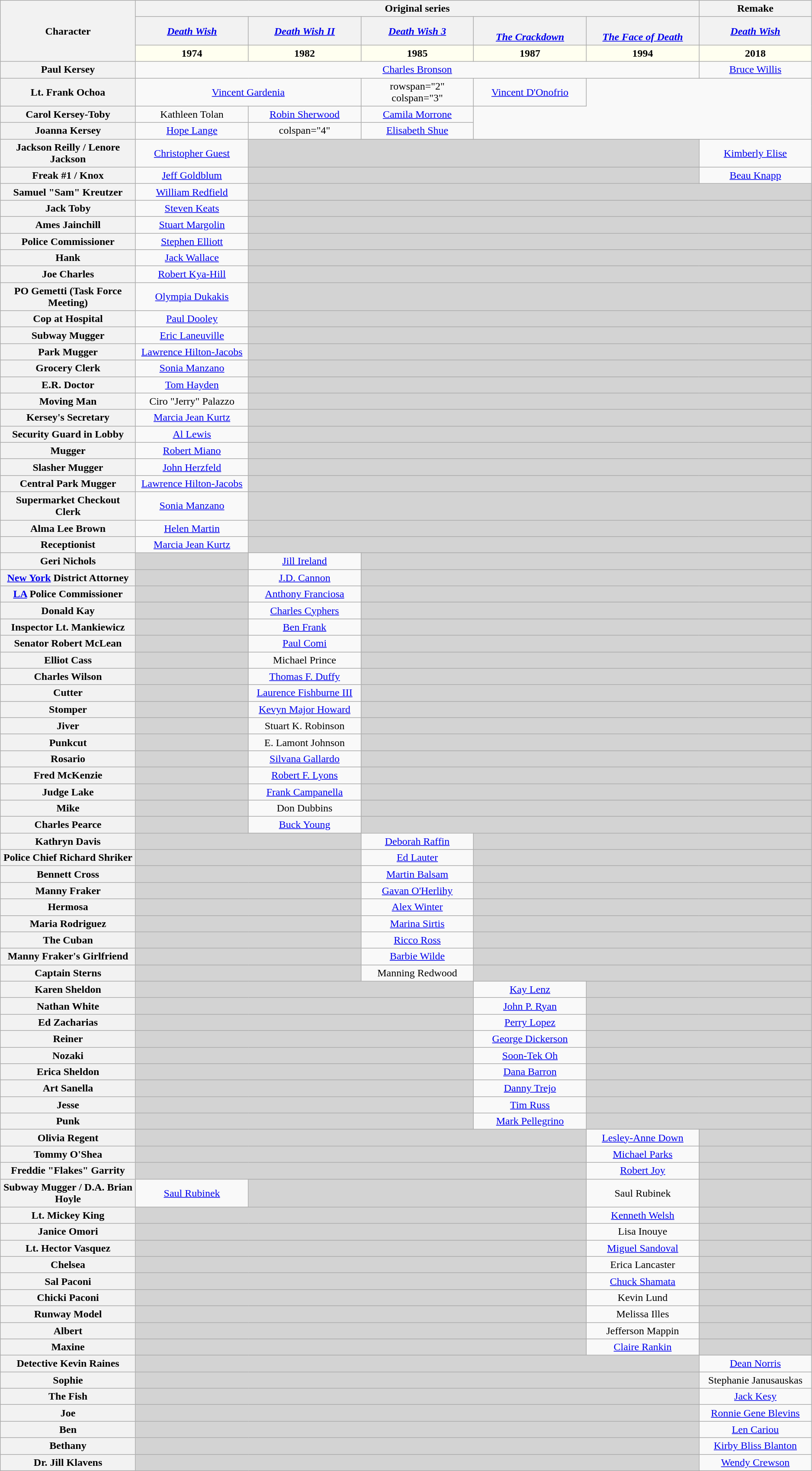<table class="wikitable" style="text-align:center; width:99%;">
<tr>
<th rowspan="3" style="width:15%;">Character</th>
<th colspan="5">Original series</th>
<th colspan="1">Remake</th>
</tr>
<tr>
<th style=width:12.5%;><em><a href='#'>Death Wish</a></em></th>
<th style=width:12.5%;><em><a href='#'>Death Wish II</a></em></th>
<th style=width:12.5%;><em><a href='#'>Death Wish 3</a></em></th>
<th style=width:12.5%;><em><a href='#'><br>The Crackdown</a></em></th>
<th style=width:12.5%;><em><a href='#'><br> The Face of Death</a></em></th>
<th style=width:12.5%;><em><a href='#'>Death Wish</a></em></th>
</tr>
<tr>
<th style="background:ivory;">1974</th>
<th style="background:ivory;">1982</th>
<th style="background:ivory;">1985</th>
<th style="background:ivory;">1987</th>
<th style="background:ivory;">1994</th>
<th style="background:ivory;">2018</th>
</tr>
<tr>
<th>Paul Kersey<br></th>
<td colspan="5"><a href='#'>Charles Bronson</a></td>
<td><a href='#'>Bruce Willis</a></td>
</tr>
<tr>
<th>Lt. Frank Ochoa</th>
<td colspan="2"><a href='#'>Vincent Gardenia</a></td>
<td>rowspan="2" colspan="3" </td>
<td><a href='#'>Vincent D'Onofrio</a></td>
</tr>
<tr>
<th>Carol Kersey-Toby<br></th>
<td>Kathleen Tolan</td>
<td><a href='#'>Robin Sherwood</a></td>
<td><a href='#'>Camila Morrone</a></td>
</tr>
<tr>
<th>Joanna Kersey<br></th>
<td><a href='#'>Hope Lange</a></td>
<td>colspan="4" </td>
<td><a href='#'>Elisabeth Shue</a></td>
</tr>
<tr>
<th>Jackson Reilly / Lenore Jackson</th>
<td><a href='#'>Christopher Guest</a></td>
<td colspan="4" style="background:lightgrey;"> </td>
<td><a href='#'>Kimberly Elise</a></td>
</tr>
<tr>
<th>Freak #1 / Knox</th>
<td><a href='#'>Jeff Goldblum</a></td>
<td colspan="4" style="background:lightgrey;"> </td>
<td><a href='#'>Beau Knapp</a></td>
</tr>
<tr>
<th>Samuel "Sam" Kreutzer</th>
<td><a href='#'>William Redfield</a></td>
<td colspan="5" style="background:lightgrey;"> </td>
</tr>
<tr>
<th>Jack Toby</th>
<td><a href='#'>Steven Keats</a></td>
<td colspan="5" style="background:lightgrey;"> </td>
</tr>
<tr>
<th>Ames Jainchill</th>
<td><a href='#'>Stuart Margolin</a></td>
<td colspan="5" style="background:lightgrey;"> </td>
</tr>
<tr>
<th>Police Commissioner</th>
<td><a href='#'>Stephen Elliott</a></td>
<td colspan="5" style="background:lightgrey;"> </td>
</tr>
<tr>
<th>Hank</th>
<td><a href='#'>Jack Wallace</a></td>
<td colspan="5" style="background:lightgrey;"> </td>
</tr>
<tr>
<th>Joe Charles</th>
<td><a href='#'>Robert Kya-Hill</a></td>
<td colspan="5" style="background:lightgrey;"> </td>
</tr>
<tr>
<th>PO Gemetti (Task Force Meeting)</th>
<td><a href='#'>Olympia Dukakis</a></td>
<td colspan="5" style="background:lightgrey;"> </td>
</tr>
<tr>
<th>Cop at Hospital</th>
<td><a href='#'>Paul Dooley</a></td>
<td colspan="5" style="background:lightgrey;"> </td>
</tr>
<tr>
<th>Subway Mugger</th>
<td><a href='#'>Eric Laneuville</a></td>
<td colspan="5" style="background:lightgrey;"> </td>
</tr>
<tr>
<th>Park Mugger</th>
<td><a href='#'>Lawrence Hilton-Jacobs</a></td>
<td colspan="5" style="background:lightgrey;"> </td>
</tr>
<tr>
<th>Grocery Clerk</th>
<td><a href='#'>Sonia Manzano</a></td>
<td colspan="5" style="background:lightgrey;"> </td>
</tr>
<tr>
<th>E.R. Doctor</th>
<td><a href='#'>Tom Hayden</a></td>
<td colspan="5" style="background:lightgrey;"> </td>
</tr>
<tr>
<th>Moving Man</th>
<td>Ciro "Jerry" Palazzo</td>
<td colspan="5" style="background:lightgrey;"> </td>
</tr>
<tr>
<th>Kersey's Secretary</th>
<td><a href='#'>Marcia Jean Kurtz</a></td>
<td colspan="5" style="background:lightgrey;"> </td>
</tr>
<tr>
<th>Security Guard in Lobby</th>
<td><a href='#'>Al Lewis</a></td>
<td colspan="5" style="background:lightgrey;"> </td>
</tr>
<tr>
<th>Mugger</th>
<td><a href='#'>Robert Miano</a></td>
<td colspan="5" style="background:lightgrey;"> </td>
</tr>
<tr>
<th>Slasher Mugger</th>
<td><a href='#'>John Herzfeld</a></td>
<td colspan="5" style="background:lightgrey;"> </td>
</tr>
<tr>
<th>Central Park Mugger</th>
<td><a href='#'>Lawrence Hilton-Jacobs</a></td>
<td colspan="5" style="background:lightgrey;"> </td>
</tr>
<tr>
<th>Supermarket Checkout Clerk</th>
<td><a href='#'>Sonia Manzano</a></td>
<td colspan="5" style="background:lightgrey;"> </td>
</tr>
<tr>
<th>Alma Lee Brown</th>
<td><a href='#'>Helen Martin</a></td>
<td colspan="5" style="background:lightgrey;"> </td>
</tr>
<tr>
<th>Receptionist</th>
<td><a href='#'>Marcia Jean Kurtz</a></td>
<td colspan="5" style="background:lightgrey;"> </td>
</tr>
<tr>
<th>Geri Nichols</th>
<td style="background:lightgrey;"> </td>
<td><a href='#'>Jill Ireland</a></td>
<td colspan="4" style="background:lightgrey;"> </td>
</tr>
<tr>
<th><a href='#'>New York</a> District Attorney</th>
<td style="background:lightgrey;"> </td>
<td><a href='#'>J.D. Cannon</a></td>
<td colspan="4" style="background:lightgrey;"> </td>
</tr>
<tr>
<th><a href='#'>LA</a> Police Commissioner</th>
<td style="background:lightgrey;"> </td>
<td><a href='#'>Anthony Franciosa</a></td>
<td colspan="4" style="background:lightgrey;"> </td>
</tr>
<tr>
<th>Donald Kay</th>
<td style="background:lightgrey;"> </td>
<td><a href='#'>Charles Cyphers</a></td>
<td colspan="4" style="background:lightgrey;"> </td>
</tr>
<tr>
<th>Inspector Lt. Mankiewicz</th>
<td style="background:lightgrey;"> </td>
<td><a href='#'>Ben Frank</a></td>
<td colspan="4" style="background:lightgrey;"> </td>
</tr>
<tr>
<th>Senator Robert McLean</th>
<td style="background:lightgrey;"> </td>
<td><a href='#'>Paul Comi</a></td>
<td colspan="4" style="background:lightgrey;"> </td>
</tr>
<tr>
<th>Elliot Cass</th>
<td style="background:lightgrey;"> </td>
<td>Michael Prince</td>
<td colspan="4" style="background:lightgrey;"> </td>
</tr>
<tr>
<th>Charles Wilson<br></th>
<td style="background:lightgrey;"> </td>
<td><a href='#'>Thomas F. Duffy</a></td>
<td colspan="4" style="background:lightgrey;"> </td>
</tr>
<tr>
<th>Cutter</th>
<td style="background:lightgrey;"> </td>
<td><a href='#'>Laurence Fishburne III</a></td>
<td colspan="4" style="background:lightgrey;"> </td>
</tr>
<tr>
<th>Stomper</th>
<td style="background:lightgrey;"> </td>
<td><a href='#'>Kevyn Major Howard</a></td>
<td colspan="4" style="background:lightgrey;"> </td>
</tr>
<tr>
<th>Jiver</th>
<td style="background:lightgrey;"> </td>
<td>Stuart K. Robinson</td>
<td colspan="4" style="background:lightgrey;"> </td>
</tr>
<tr>
<th>Punkcut</th>
<td style="background:lightgrey;"> </td>
<td>E. Lamont Johnson</td>
<td colspan="4" style="background:lightgrey;"> </td>
</tr>
<tr>
<th>Rosario</th>
<td style="background:lightgrey;"> </td>
<td><a href='#'>Silvana Gallardo</a></td>
<td colspan="4" style="background:lightgrey;"> </td>
</tr>
<tr>
<th>Fred McKenzie</th>
<td style="background:lightgrey;"> </td>
<td><a href='#'>Robert F. Lyons</a></td>
<td colspan="4" style="background:lightgrey;"> </td>
</tr>
<tr>
<th>Judge Lake</th>
<td style="background:lightgrey;"> </td>
<td><a href='#'>Frank Campanella</a></td>
<td colspan="4" style="background:lightgrey;"> </td>
</tr>
<tr>
<th>Mike</th>
<td style="background:lightgrey;"> </td>
<td>Don Dubbins</td>
<td colspan="4" style="background:lightgrey;"> </td>
</tr>
<tr>
<th>Charles Pearce</th>
<td style="background:lightgrey;"> </td>
<td><a href='#'>Buck Young</a></td>
<td colspan="4" style="background:lightgrey;"> </td>
</tr>
<tr>
<th>Kathryn Davis</th>
<td colspan="2" style="background:lightgrey;"> </td>
<td><a href='#'>Deborah Raffin</a></td>
<td colspan="3" style="background:lightgrey;"> </td>
</tr>
<tr>
<th>Police Chief Richard Shriker</th>
<td colspan="2" style="background:lightgrey;"> </td>
<td><a href='#'>Ed Lauter</a></td>
<td colspan="3" style="background:lightgrey;"> </td>
</tr>
<tr>
<th>Bennett Cross</th>
<td colspan="2" style="background:lightgrey;"> </td>
<td><a href='#'>Martin Balsam</a></td>
<td colspan="3" style="background:lightgrey;"> </td>
</tr>
<tr>
<th>Manny Fraker</th>
<td colspan="2" style="background:lightgrey;"> </td>
<td><a href='#'>Gavan O'Herlihy</a></td>
<td colspan="3" style="background:lightgrey;"> </td>
</tr>
<tr>
<th>Hermosa</th>
<td colspan="2" style="background:lightgrey;"> </td>
<td><a href='#'>Alex Winter</a></td>
<td colspan="3" style="background:lightgrey;"> </td>
</tr>
<tr>
<th>Maria Rodriguez</th>
<td colspan="2" style="background:lightgrey;"> </td>
<td><a href='#'>Marina Sirtis</a></td>
<td colspan="3" style="background:lightgrey;"> </td>
</tr>
<tr>
<th>The Cuban</th>
<td colspan="2" style="background:lightgrey;"> </td>
<td><a href='#'>Ricco Ross</a></td>
<td colspan="3" style="background:lightgrey;"> </td>
</tr>
<tr>
<th>Manny Fraker's Girlfriend</th>
<td colspan="2" style="background:lightgrey;"> </td>
<td><a href='#'>Barbie Wilde</a></td>
<td colspan="3" style="background:lightgrey;"> </td>
</tr>
<tr>
<th>Captain Sterns</th>
<td colspan="2" style="background:lightgrey;"> </td>
<td>Manning Redwood</td>
<td colspan="3" style="background:lightgrey;"> </td>
</tr>
<tr>
<th>Karen Sheldon</th>
<td colspan="3" style="background:lightgrey;"> </td>
<td><a href='#'>Kay Lenz</a></td>
<td colspan="2" style="background:lightgrey;"> </td>
</tr>
<tr>
<th>Nathan White</th>
<td colspan="3" style="background:lightgrey;"> </td>
<td><a href='#'>John P. Ryan</a></td>
<td colspan="2" style="background:lightgrey;"> </td>
</tr>
<tr>
<th>Ed Zacharias</th>
<td colspan="3" style="background:lightgrey;"> </td>
<td><a href='#'>Perry Lopez</a></td>
<td colspan="2" style="background:lightgrey;"> </td>
</tr>
<tr>
<th>Reiner</th>
<td colspan="3" style="background:lightgrey;"> </td>
<td><a href='#'>George Dickerson</a></td>
<td colspan="2" style="background:lightgrey;"> </td>
</tr>
<tr>
<th>Nozaki</th>
<td colspan="3" style="background:lightgrey;"> </td>
<td><a href='#'>Soon-Tek Oh</a></td>
<td colspan="2" style="background:lightgrey;"> </td>
</tr>
<tr>
<th>Erica Sheldon</th>
<td colspan="3" style="background:lightgrey;"> </td>
<td><a href='#'>Dana Barron</a></td>
<td colspan="2" style="background:lightgrey;"> </td>
</tr>
<tr>
<th>Art Sanella</th>
<td colspan="3" style="background:lightgrey;"> </td>
<td><a href='#'>Danny Trejo</a></td>
<td colspan="2" style="background:lightgrey;"> </td>
</tr>
<tr>
<th>Jesse</th>
<td colspan="3" style="background:lightgrey;"> </td>
<td><a href='#'>Tim Russ</a></td>
<td colspan="2" style="background:lightgrey;"> </td>
</tr>
<tr>
<th>Punk</th>
<td colspan="3" style="background:lightgrey;"> </td>
<td><a href='#'>Mark Pellegrino</a></td>
<td colspan="2" style="background:lightgrey;"> </td>
</tr>
<tr>
<th>Olivia Regent</th>
<td colspan="4" style="background:lightgrey;"> </td>
<td><a href='#'>Lesley-Anne Down</a></td>
<td style="background:lightgrey;"> </td>
</tr>
<tr>
<th>Tommy O'Shea</th>
<td colspan="4" style="background:lightgrey;"> </td>
<td><a href='#'>Michael Parks</a></td>
<td style="background:lightgrey;"> </td>
</tr>
<tr>
<th>Freddie "Flakes" Garrity</th>
<td colspan="4" style="background:lightgrey;"> </td>
<td><a href='#'>Robert Joy</a></td>
<td style="background:lightgrey;"> </td>
</tr>
<tr>
<th>Subway Mugger / D.A. Brian Hoyle</th>
<td><a href='#'>Saul Rubinek</a></td>
<td colspan="3" style="background:#d3d3d3;"></td>
<td>Saul Rubinek</td>
<td colspan="3" style="background:#d3d3d3;"></td>
</tr>
<tr>
<th>Lt. Mickey King</th>
<td colspan="4" style="background:lightgrey;"> </td>
<td><a href='#'>Kenneth Welsh</a></td>
<td style="background:lightgrey;"> </td>
</tr>
<tr>
<th>Janice Omori</th>
<td colspan="4" style="background:lightgrey;"> </td>
<td>Lisa Inouye</td>
<td style="background:lightgrey;"> </td>
</tr>
<tr>
<th>Lt. Hector Vasquez</th>
<td colspan="4" style="background:lightgrey;"> </td>
<td><a href='#'>Miguel Sandoval</a></td>
<td style="background:lightgrey;"> </td>
</tr>
<tr>
<th>Chelsea</th>
<td colspan="4" style="background:lightgrey;"> </td>
<td>Erica Lancaster</td>
<td style="background:lightgrey;"> </td>
</tr>
<tr>
<th>Sal Paconi</th>
<td colspan="4" style="background:lightgrey;"> </td>
<td><a href='#'>Chuck Shamata</a></td>
<td style="background:lightgrey;"> </td>
</tr>
<tr>
<th>Chicki Paconi</th>
<td colspan="4" style="background:lightgrey;"> </td>
<td>Kevin Lund</td>
<td style="background:lightgrey;"> </td>
</tr>
<tr>
<th>Runway Model</th>
<td colspan="4" style="background:lightgrey;"> </td>
<td>Melissa Illes</td>
<td style="background:lightgrey;"> </td>
</tr>
<tr>
<th>Albert</th>
<td colspan="4" style="background:lightgrey;"> </td>
<td>Jefferson Mappin</td>
<td style="background:lightgrey;"> </td>
</tr>
<tr>
<th>Maxine</th>
<td colspan="4" style="background:lightgrey;"> </td>
<td><a href='#'>Claire Rankin</a></td>
<td style="background:lightgrey;"> </td>
</tr>
<tr>
<th>Detective Kevin Raines</th>
<td colspan="5" style="background:lightgrey;"> </td>
<td><a href='#'>Dean Norris</a></td>
</tr>
<tr>
<th>Sophie</th>
<td colspan="5" style="background:lightgrey;"> </td>
<td>Stephanie Janusauskas</td>
</tr>
<tr>
<th>The Fish</th>
<td colspan="5" style="background:lightgrey;"> </td>
<td><a href='#'>Jack Kesy</a></td>
</tr>
<tr>
<th>Joe</th>
<td colspan="5" style="background:lightgrey;"> </td>
<td><a href='#'>Ronnie Gene Blevins</a></td>
</tr>
<tr>
<th>Ben</th>
<td colspan="5" style="background:lightgrey;"> </td>
<td><a href='#'>Len Cariou</a></td>
</tr>
<tr>
<th>Bethany</th>
<td colspan="5" style="background:lightgrey;"> </td>
<td><a href='#'>Kirby Bliss Blanton</a></td>
</tr>
<tr>
<th>Dr. Jill Klavens</th>
<td colspan="5" style="background:lightgrey;"> </td>
<td><a href='#'>Wendy Crewson</a></td>
</tr>
</table>
